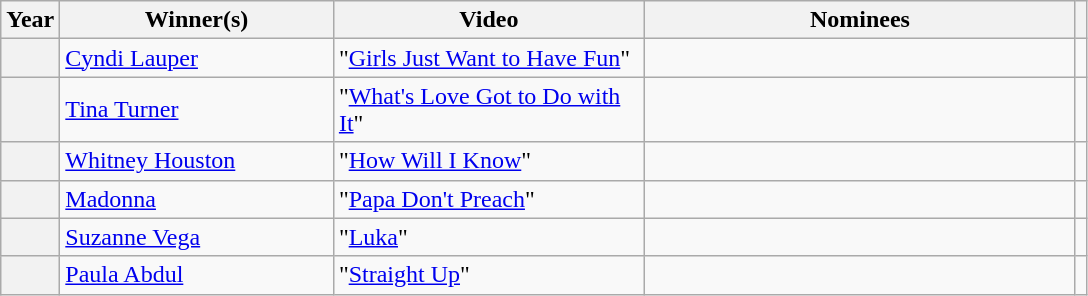<table class="wikitable sortable">
<tr>
<th scope="col">Year</th>
<th scope="col" style="width:175px;">Winner(s)</th>
<th scope="col" style="width:200px;">Video</th>
<th scope="col" style="width:280px;">Nominees</th>
<th scope="col" class="unsortable"></th>
</tr>
<tr>
<th scope="row"></th>
<td><a href='#'>Cyndi Lauper</a></td>
<td>"<a href='#'>Girls Just Want to Have Fun</a>"</td>
<td></td>
<td align="center"></td>
</tr>
<tr>
<th scope="row"></th>
<td><a href='#'>Tina Turner</a></td>
<td>"<a href='#'>What's Love Got to Do with It</a>"</td>
<td></td>
<td align="center"></td>
</tr>
<tr>
<th scope="row"></th>
<td><a href='#'>Whitney Houston</a></td>
<td>"<a href='#'>How Will I Know</a>"</td>
<td></td>
<td align="center"></td>
</tr>
<tr>
<th scope="row"></th>
<td><a href='#'>Madonna</a></td>
<td>"<a href='#'>Papa Don't Preach</a>"</td>
<td></td>
<td align="center"></td>
</tr>
<tr>
<th scope="row"></th>
<td><a href='#'>Suzanne Vega</a></td>
<td>"<a href='#'>Luka</a>"</td>
<td></td>
<td align="center"></td>
</tr>
<tr>
<th scope="row"></th>
<td><a href='#'>Paula Abdul</a></td>
<td>"<a href='#'>Straight Up</a>"</td>
<td></td>
<td align="center"></td>
</tr>
</table>
